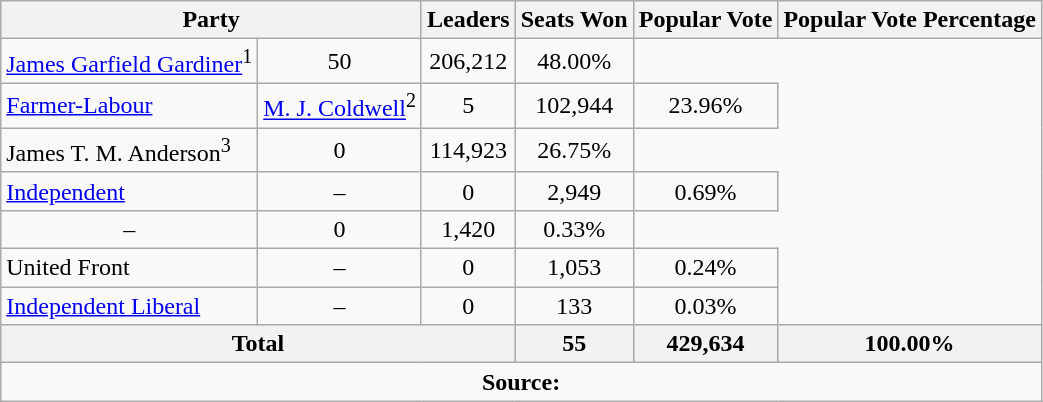<table class="wikitable">
<tr>
<th colspan="2">Party</th>
<th>Leaders</th>
<th>Seats Won</th>
<th>Popular Vote</th>
<th>Popular Vote Percentage</th>
</tr>
<tr>
<td><a href='#'>James Garfield Gardiner</a><sup>1</sup></td>
<td align=center>50</td>
<td align=center>206,212</td>
<td align=center>48.00%</td>
</tr>
<tr>
<td><a href='#'>Farmer-Labour</a></td>
<td><a href='#'>M. J. Coldwell</a><sup>2</sup></td>
<td align=center>5</td>
<td align=center>102,944</td>
<td align=center>23.96%</td>
</tr>
<tr>
<td>James T. M. Anderson<sup>3</sup></td>
<td align=center>0</td>
<td align=center>114,923</td>
<td align=center>26.75%</td>
</tr>
<tr>
<td><a href='#'>Independent</a></td>
<td align=center>–</td>
<td align=center>0</td>
<td align=center>2,949</td>
<td align=center>0.69%</td>
</tr>
<tr>
<td align=center>–</td>
<td align=center>0</td>
<td align=center>1,420</td>
<td align=center>0.33%</td>
</tr>
<tr>
<td>United Front</td>
<td align=center>–</td>
<td align=center>0</td>
<td align=center>1,053</td>
<td align=center>0.24%</td>
</tr>
<tr>
<td><a href='#'>Independent Liberal</a></td>
<td align=center>–</td>
<td align=center>0</td>
<td align=center>133</td>
<td align=center>0.03%</td>
</tr>
<tr>
<th colspan=3>Total</th>
<th>55</th>
<th>429,634</th>
<th>100.00%</th>
</tr>
<tr>
<td align="center" colspan=6><strong>Source:</strong>  </td>
</tr>
</table>
